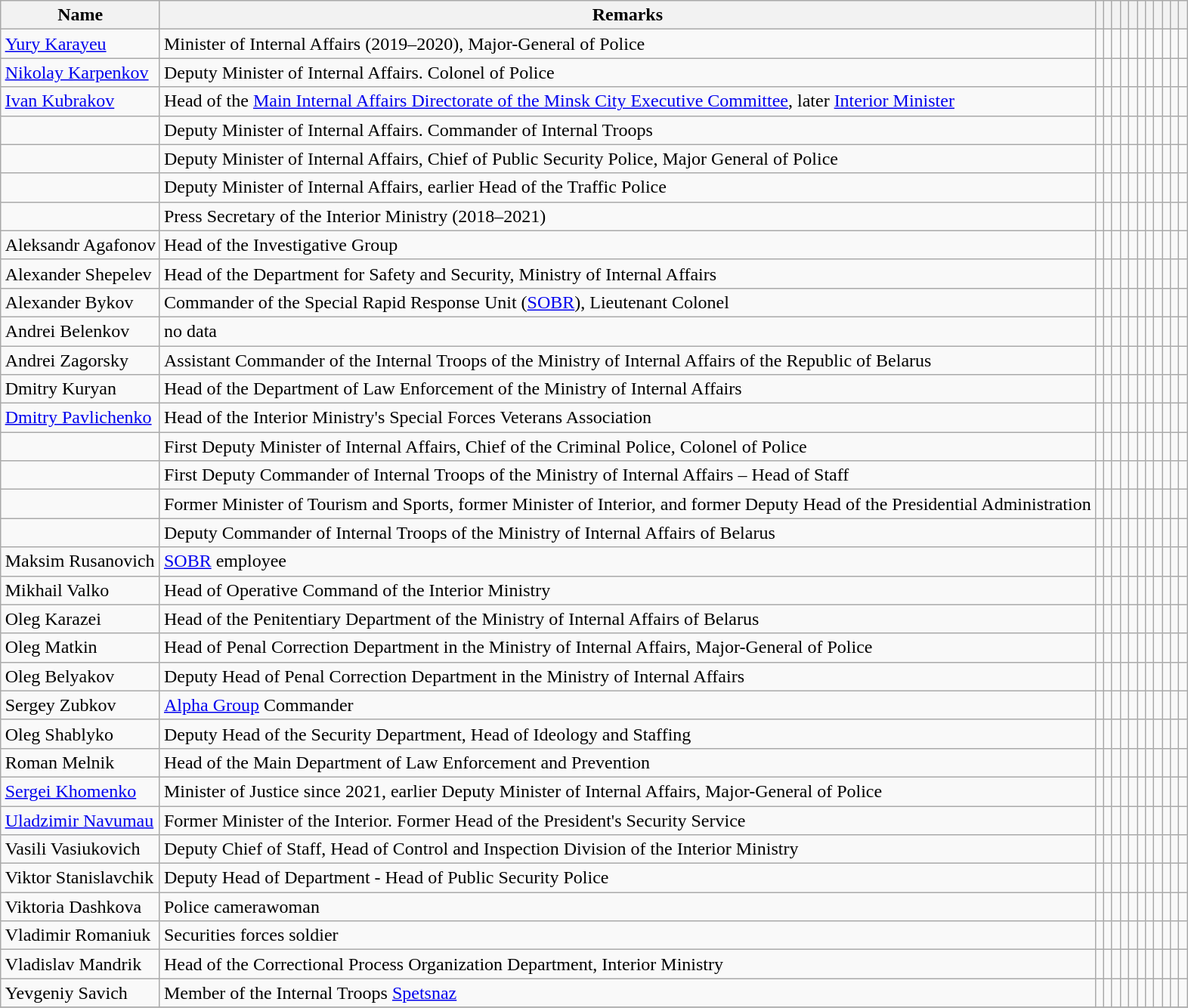<table class="wikitable sortable" style="margin: auto">
<tr>
<th>Name</th>
<th>Remarks</th>
<th></th>
<th></th>
<th></th>
<th></th>
<th></th>
<th></th>
<th></th>
<th></th>
<th></th>
<th></th>
<th></th>
</tr>
<tr>
<td><a href='#'>Yury Karayeu</a></td>
<td>Minister of Internal Affairs (2019–2020), Major-General of Police</td>
<td style="text-align:center;"></td>
<td style="text-align:center;"></td>
<td style="text-align:center;"></td>
<td style="text-align:center;"></td>
<td style="text-align:center;"></td>
<td style="text-align:center;"></td>
<td style="text-align:center;"></td>
<td style="text-align:center;"></td>
<td style="text-align:center;"></td>
<td></td>
<td></td>
</tr>
<tr>
<td><a href='#'>Nikolay Karpenkov</a></td>
<td>Deputy Minister of Internal Affairs. Colonel of Police</td>
<td style="text-align:center;"></td>
<td style="text-align:center;"></td>
<td style="text-align:center;"></td>
<td style="text-align:center;"></td>
<td style="text-align:center;"></td>
<td style="text-align:center;"></td>
<td style="text-align:center;"></td>
<td style="text-align:center;"></td>
<td style="text-align:center;"></td>
<td></td>
<td></td>
</tr>
<tr>
<td><a href='#'>Ivan Kubrakov</a></td>
<td>Head of the <a href='#'>Main Internal Affairs Directorate of the Minsk City Executive Committee</a>, later <a href='#'>Interior Minister</a></td>
<td style="text-align:center;"></td>
<td style="text-align:center;"></td>
<td></td>
<td style="text-align:center;"></td>
<td style="text-align:center;"></td>
<td style="text-align:center;"></td>
<td style="text-align:center;"></td>
<td style="text-align:center;"></td>
<td style="text-align:center;"></td>
<td style="text-align:center;"></td>
<td style="text-align:center;"></td>
</tr>
<tr>
<td></td>
<td>Deputy Minister of Internal Affairs. Commander of Internal Troops</td>
<td style="text-align:center;"></td>
<td style="text-align:center;"></td>
<td style="text-align:center;"></td>
<td style="text-align:center;"></td>
<td style="text-align:center;"></td>
<td style="text-align:center;"></td>
<td style="text-align:center;"></td>
<td style="text-align:center;"></td>
<td style="text-align:center;"></td>
<td></td>
<td></td>
</tr>
<tr>
<td></td>
<td>Deputy Minister of Internal Affairs, Chief of Public Security Police, Major General of Police</td>
<td style="text-align:center;"></td>
<td style="text-align:center;"></td>
<td style="text-align:center;"></td>
<td style="text-align:center;"></td>
<td style="text-align:center;"></td>
<td style="text-align:center;"></td>
<td style="text-align:center;"></td>
<td style="text-align:center;"></td>
<td style="text-align:center;"></td>
<td></td>
<td></td>
</tr>
<tr>
<td></td>
<td>Deputy Minister of Internal Affairs, earlier Head of the Traffic Police</td>
<td></td>
<td></td>
<td></td>
<td></td>
<td></td>
<td style="text-align:center;"></td>
<td style="text-align:center;"></td>
<td></td>
<td></td>
<td></td>
<td></td>
</tr>
<tr>
<td></td>
<td>Press Secretary of the Interior Ministry (2018–2021)</td>
<td></td>
<td style="text-align:center;"></td>
<td></td>
<td style="text-align:center;"></td>
<td></td>
<td></td>
<td></td>
<td style="text-align:center;"></td>
<td style="text-align:center;"></td>
<td></td>
<td></td>
</tr>
<tr>
<td>Aleksandr Agafonov</td>
<td>Head of the Investigative Group</td>
<td></td>
<td style="text-align:center;"></td>
<td></td>
<td></td>
<td></td>
<td></td>
<td></td>
<td></td>
<td></td>
<td></td>
<td></td>
</tr>
<tr>
<td>Alexander Shepelev</td>
<td>Head of the Department for Safety and Security, Ministry of Internal Affairs</td>
<td style="text-align:center;"></td>
<td style="text-align:center;"></td>
<td style="text-align:center;"></td>
<td style="text-align:center;"></td>
<td style="text-align:center;"></td>
<td style="text-align:center;"></td>
<td></td>
<td style="text-align:center;"></td>
<td style="text-align:center;"></td>
<td></td>
<td></td>
</tr>
<tr>
<td>Alexander Bykov</td>
<td>Commander of the Special Rapid Response Unit (<a href='#'>SOBR</a>), Lieutenant Colonel</td>
<td></td>
<td></td>
<td></td>
<td style="text-align:center;"></td>
<td style="text-align:center;"></td>
<td style="text-align:center;"></td>
<td></td>
<td style="text-align:center;"></td>
<td style="text-align:center;"></td>
<td></td>
<td></td>
</tr>
<tr>
<td>Andrei Belenkov</td>
<td>no data</td>
<td style="text-align:center;"></td>
<td style="text-align:center;"></td>
<td style="text-align:center;"></td>
<td></td>
<td></td>
<td></td>
<td></td>
<td></td>
<td></td>
<td></td>
<td></td>
</tr>
<tr>
<td>Andrei Zagorsky</td>
<td>Assistant Commander of the Internal Troops of the Ministry of Internal Affairs of the Republic of Belarus</td>
<td style="text-align:center;"></td>
<td style="text-align:center;"></td>
<td style="text-align:center;"></td>
<td></td>
<td></td>
<td></td>
<td></td>
<td></td>
<td></td>
<td></td>
<td></td>
</tr>
<tr>
<td>Dmitry Kuryan</td>
<td>Head of the Department of Law Enforcement of the Ministry of Internal Affairs</td>
<td style="text-align:center;"></td>
<td style="text-align:center;"></td>
<td style="text-align:center;"></td>
<td style="text-align:center;"></td>
<td style="text-align:center;"></td>
<td></td>
<td></td>
<td style="text-align:center;"></td>
<td style="text-align:center;"></td>
<td></td>
<td></td>
</tr>
<tr>
<td><a href='#'>Dmitry Pavlichenko</a></td>
<td>Head of the Interior Ministry's Special Forces Veterans Association</td>
<td></td>
<td></td>
<td></td>
<td style="text-align:center;"></td>
<td style="text-align:center;"></td>
<td style="text-align:center;"></td>
<td style="text-align:center;"></td>
<td style="text-align:center;"></td>
<td style="text-align:center;"></td>
<td></td>
<td></td>
</tr>
<tr>
<td></td>
<td>First Deputy Minister of Internal Affairs, Chief of the Criminal Police, Colonel of Police</td>
<td></td>
<td style="text-align:center;"></td>
<td></td>
<td style="text-align:center;"></td>
<td style="text-align:center;"></td>
<td style="text-align:center;"></td>
<td style="text-align:center;"></td>
<td style="text-align:center;"></td>
<td style="text-align:center;"></td>
<td></td>
<td></td>
</tr>
<tr>
<td></td>
<td>First Deputy Commander of Internal Troops of the Ministry of Internal Affairs – Head of Staff</td>
<td style="text-align:center;"></td>
<td style="text-align:center;"></td>
<td style="text-align:center;"></td>
<td style="text-align:center;"></td>
<td style="text-align:center;"></td>
<td></td>
<td></td>
<td style="text-align:center;"></td>
<td style="text-align:center;"></td>
<td></td>
<td></td>
</tr>
<tr>
<td></td>
<td>Former Minister of Tourism and Sports, former Minister of Interior, and former Deputy Head of the Presidential Administration</td>
<td></td>
<td></td>
<td></td>
<td style="text-align:center;"></td>
<td style="text-align:center;"></td>
<td style="text-align:center;"></td>
<td style="text-align:center;"></td>
<td style="text-align:center;"></td>
<td style="text-align:center;"></td>
<td></td>
<td></td>
</tr>
<tr>
<td></td>
<td>Deputy Commander of Internal Troops of the Ministry of Internal Affairs of Belarus</td>
<td style="text-align:center;"></td>
<td style="text-align:center;"></td>
<td style="text-align:center;"></td>
<td style="text-align:center;"></td>
<td style="text-align:center;"></td>
<td style="text-align:center;"></td>
<td style="text-align:center;"></td>
<td style="text-align:center;"></td>
<td style="text-align:center;"></td>
<td></td>
<td></td>
</tr>
<tr>
<td>Maksim Rusanovich</td>
<td><a href='#'>SOBR</a> employee</td>
<td style="text-align:center;"></td>
<td style="text-align:center;"></td>
<td style="text-align:center;"></td>
<td></td>
<td></td>
<td></td>
<td></td>
<td></td>
<td></td>
<td></td>
<td></td>
</tr>
<tr>
<td>Mikhail Valko</td>
<td>Head of Operative Command of the Interior Ministry</td>
<td style="text-align:center;"></td>
<td style="text-align:center;"></td>
<td style="text-align:center;"></td>
<td></td>
<td></td>
<td></td>
<td></td>
<td></td>
<td></td>
<td></td>
<td></td>
</tr>
<tr>
<td>Oleg Karazei</td>
<td>Head of the Penitentiary Department of the Ministry of Internal Affairs of Belarus</td>
<td style="text-align:center;"></td>
<td style="text-align:center;"></td>
<td style="text-align:center;"></td>
<td style="text-align:center;"></td>
<td style="text-align:center;"></td>
<td></td>
<td></td>
<td style="text-align:center;"></td>
<td style="text-align:center;"></td>
<td></td>
<td></td>
</tr>
<tr>
<td>Oleg Matkin</td>
<td>Head of Penal Correction Department in the Ministry of Internal Affairs, Major-General of Police</td>
<td></td>
<td></td>
<td></td>
<td style="text-align:center;"></td>
<td style="text-align:center;"></td>
<td style="text-align:center;"></td>
<td></td>
<td style="text-align:center;"></td>
<td style="text-align:center;"></td>
<td></td>
<td></td>
</tr>
<tr>
<td>Oleg Belyakov</td>
<td>Deputy Head of Penal Correction Department in the Ministry of Internal Affairs</td>
<td></td>
<td></td>
<td></td>
<td style="text-align:center;"></td>
<td style="text-align:center;"></td>
<td style="text-align:center;"></td>
<td></td>
<td style="text-align:center;"></td>
<td style="text-align:center;"></td>
<td></td>
<td></td>
</tr>
<tr>
<td>Sergey Zubkov</td>
<td><a href='#'>Alpha Group</a> Commander</td>
<td></td>
<td></td>
<td></td>
<td style="text-align:center;"></td>
<td style="text-align:center;"></td>
<td style="text-align:center;"></td>
<td style="text-align:center;"></td>
<td style="text-align:center;"></td>
<td style="text-align:center;"></td>
<td></td>
<td></td>
</tr>
<tr>
<td>Oleg Shablyko</td>
<td>Deputy Head of the Security Department, Head of Ideology and Staffing</td>
<td></td>
<td style="text-align:center;"></td>
<td></td>
<td></td>
<td></td>
<td></td>
<td></td>
<td></td>
<td></td>
<td></td>
<td></td>
</tr>
<tr>
<td>Roman Melnik</td>
<td>Head of the Main Department of Law Enforcement and Prevention</td>
<td style="text-align:center;"></td>
<td style="text-align:center;"></td>
<td></td>
<td style="text-align:center;"></td>
<td style="text-align:center;"></td>
<td style="text-align:center;"></td>
<td></td>
<td style="text-align:center;"></td>
<td style="text-align:center;"></td>
<td></td>
<td></td>
</tr>
<tr>
<td><a href='#'>Sergei Khomenko</a></td>
<td>Minister of Justice since 2021, earlier Deputy Minister of Internal Affairs, Major-General of Police</td>
<td></td>
<td style="text-align:center;"></td>
<td style="text-align:center;"></td>
<td style="text-align:center;"></td>
<td style="text-align:center;"></td>
<td style="text-align:center;"></td>
<td></td>
<td style="text-align:center;"></td>
<td style="text-align:center;"></td>
<td></td>
<td></td>
</tr>
<tr>
<td><a href='#'>Uladzimir Navumau</a></td>
<td>Former Minister of the Interior. Former Head of the President's Security Service</td>
<td></td>
<td></td>
<td></td>
<td style="text-align:center;"></td>
<td style="text-align:center;"></td>
<td></td>
<td style="text-align:center;"></td>
<td style="text-align:center;"></td>
<td style="text-align:center;"></td>
<td></td>
<td></td>
</tr>
<tr>
<td>Vasili Vasiukovich</td>
<td>Deputy Chief of Staff, Head of Control and Inspection Division of the Interior Ministry</td>
<td style="text-align:center;"></td>
<td style="text-align:center;"></td>
<td style="text-align:center;"></td>
<td></td>
<td></td>
<td></td>
<td></td>
<td></td>
<td></td>
<td></td>
<td></td>
</tr>
<tr>
<td>Viktor Stanislavchik</td>
<td>Deputy Head of Department - Head of Public Security Police</td>
<td style="text-align:center;"></td>
<td style="text-align:center;"></td>
<td style="text-align:center;"></td>
<td style="text-align:center;"></td>
<td style="text-align:center;"></td>
<td></td>
<td></td>
<td style="text-align:center;"></td>
<td style="text-align:center;"></td>
<td></td>
<td></td>
</tr>
<tr>
<td>Viktoria Dashkova</td>
<td>Police camerawoman</td>
<td style="text-align:center;"></td>
<td style="text-align:center;"></td>
<td style="text-align:center;"></td>
<td></td>
<td></td>
<td></td>
<td></td>
<td></td>
<td></td>
<td></td>
<td></td>
</tr>
<tr>
<td>Vladimir Romaniuk</td>
<td>Securities forces soldier</td>
<td style="text-align:center;"></td>
<td style="text-align:center;"></td>
<td style="text-align:center;"></td>
<td></td>
<td></td>
<td></td>
<td></td>
<td></td>
<td></td>
<td></td>
<td></td>
</tr>
<tr>
<td>Vladislav Mandrik</td>
<td>Head of the Correctional Process Organization Department, Interior Ministry</td>
<td style="text-align:center;"></td>
<td style="text-align:center;"></td>
<td style="text-align:center;"></td>
<td style="text-align:center;"></td>
<td></td>
<td></td>
<td></td>
<td style="text-align:center;"></td>
<td style="text-align:center;"></td>
<td></td>
<td></td>
</tr>
<tr>
<td>Yevgeniy Savich</td>
<td>Member of the Internal Troops <a href='#'>Spetsnaz</a></td>
<td style="text-align:center;"></td>
<td></td>
<td style="text-align:center;"></td>
<td></td>
<td></td>
<td></td>
<td></td>
<td></td>
<td></td>
<td></td>
<td></td>
</tr>
<tr>
</tr>
</table>
